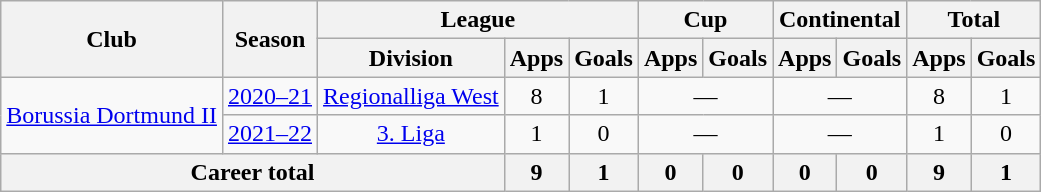<table class="wikitable" Style="text-align: center">
<tr>
<th rowspan="2">Club</th>
<th rowspan="2">Season</th>
<th colspan="3">League</th>
<th colspan="2">Cup</th>
<th colspan="2">Continental</th>
<th colspan="2">Total</th>
</tr>
<tr>
<th>Division</th>
<th>Apps</th>
<th>Goals</th>
<th>Apps</th>
<th>Goals</th>
<th>Apps</th>
<th>Goals</th>
<th>Apps</th>
<th>Goals</th>
</tr>
<tr>
<td rowspan="2"><a href='#'>Borussia Dortmund II</a></td>
<td><a href='#'>2020–21</a></td>
<td rowspan="1"><a href='#'>Regionalliga West</a></td>
<td>8</td>
<td>1</td>
<td colspan="2">—</td>
<td colspan="2">—</td>
<td>8</td>
<td>1</td>
</tr>
<tr>
<td><a href='#'>2021–22</a></td>
<td rowspan="1"><a href='#'>3. Liga</a></td>
<td>1</td>
<td>0</td>
<td colspan="2">—</td>
<td colspan="2">—</td>
<td>1</td>
<td>0</td>
</tr>
<tr>
<th colspan="3">Career total</th>
<th>9</th>
<th>1</th>
<th>0</th>
<th>0</th>
<th>0</th>
<th>0</th>
<th>9</th>
<th>1</th>
</tr>
</table>
